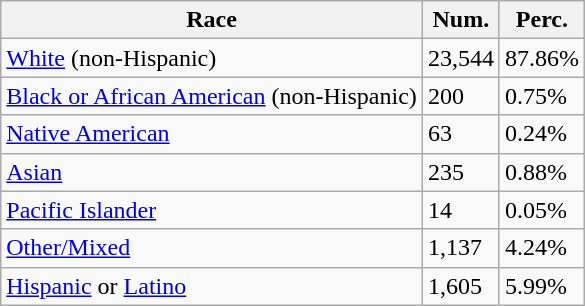<table class="wikitable">
<tr>
<th>Race</th>
<th>Num.</th>
<th>Perc.</th>
</tr>
<tr>
<td><a href='#'>White</a> (non-Hispanic)</td>
<td>23,544</td>
<td>87.86%</td>
</tr>
<tr>
<td><a href='#'>Black or African American</a> (non-Hispanic)</td>
<td>200</td>
<td>0.75%</td>
</tr>
<tr>
<td><a href='#'>Native American</a></td>
<td>63</td>
<td>0.24%</td>
</tr>
<tr>
<td><a href='#'>Asian</a></td>
<td>235</td>
<td>0.88%</td>
</tr>
<tr>
<td><a href='#'>Pacific Islander</a></td>
<td>14</td>
<td>0.05%</td>
</tr>
<tr>
<td><a href='#'>Other/Mixed</a></td>
<td>1,137</td>
<td>4.24%</td>
</tr>
<tr>
<td><a href='#'>Hispanic</a> or <a href='#'>Latino</a></td>
<td>1,605</td>
<td>5.99%</td>
</tr>
</table>
